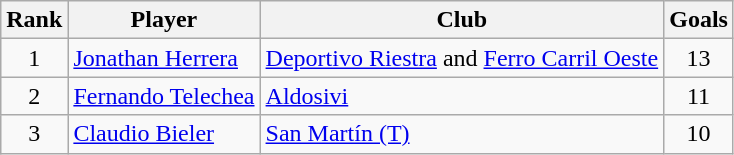<table class="wikitable" style="text-align:center">
<tr>
<th>Rank</th>
<th>Player</th>
<th>Club</th>
<th>Goals</th>
</tr>
<tr>
<td align="center">1</td>
<td align="left"> <a href='#'>Jonathan Herrera</a></td>
<td align="left"><a href='#'>Deportivo Riestra</a> and <a href='#'>Ferro Carril Oeste</a></td>
<td align="center">13</td>
</tr>
<tr>
<td align="center">2</td>
<td align="left"> <a href='#'>Fernando Telechea</a></td>
<td align="left"><a href='#'>Aldosivi</a></td>
<td align="center">11</td>
</tr>
<tr>
<td align="center">3</td>
<td align="left"> <a href='#'>Claudio Bieler</a></td>
<td align="left"><a href='#'>San Martín (T)</a></td>
<td align="center">10</td>
</tr>
</table>
